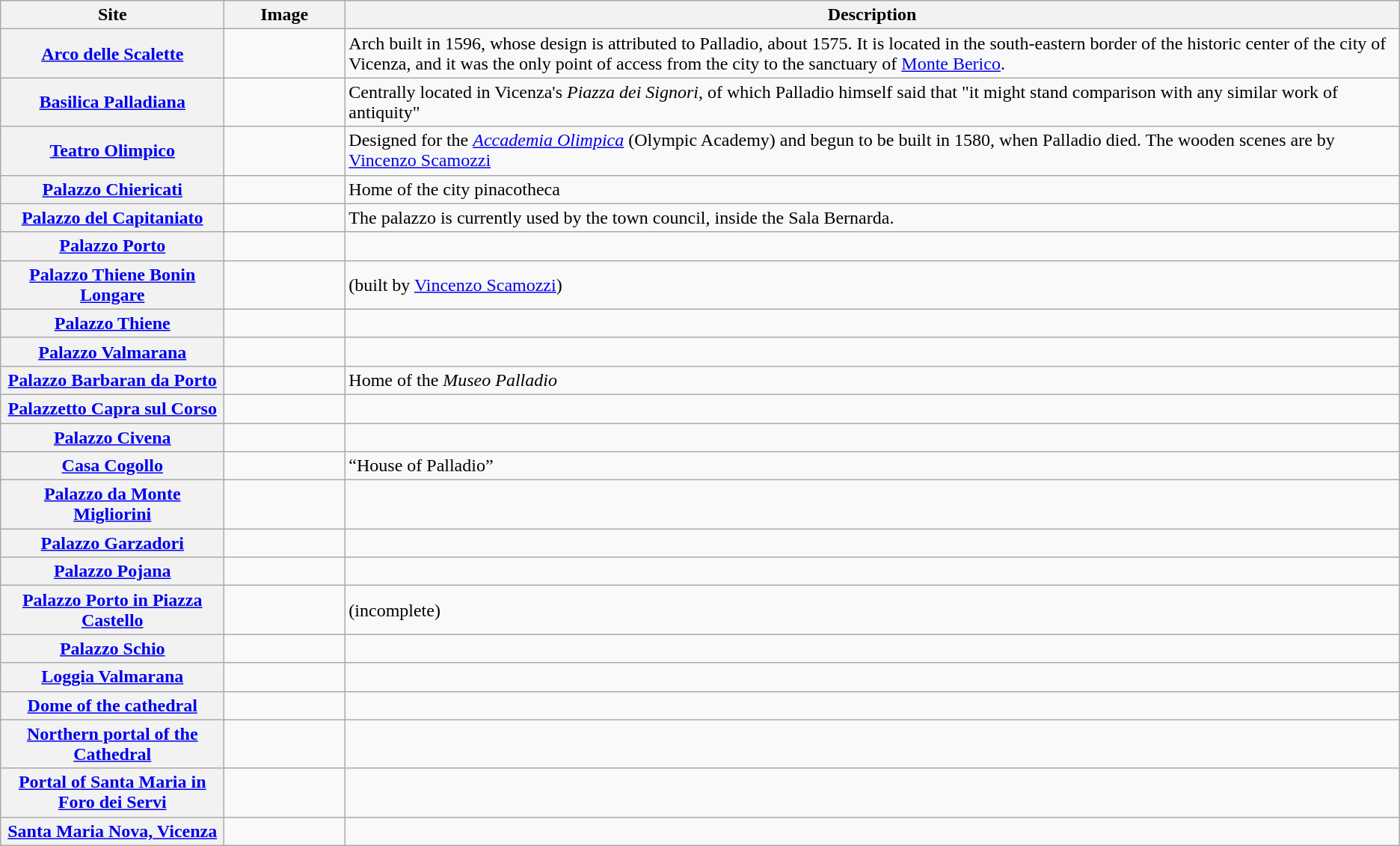<table class="wikitable sortable">
<tr>
<th scope="col">Site</th>
<th scope="col" class="unsortable" style="width:100px;">Image</th>
<th scope="col">Description</th>
</tr>
<tr>
<th scope="row"><a href='#'>Arco delle Scalette</a></th>
<td></td>
<td>Arch built in 1596, whose design is attributed to Palladio, about 1575. It is located in the south-eastern border of the historic center of the city of Vicenza, and it was the only point of access from the city to the sanctuary of <a href='#'>Monte Berico</a>.</td>
</tr>
<tr>
<th scope="row"><a href='#'>Basilica Palladiana</a></th>
<td></td>
<td>Centrally located in Vicenza's <em>Piazza dei Signori</em>, of which Palladio himself said that "it might stand comparison with any similar work of antiquity"</td>
</tr>
<tr>
<th scope="row"><a href='#'>Teatro Olimpico</a></th>
<td></td>
<td>Designed for the <em><a href='#'>Accademia Olimpica</a></em> (Olympic Academy) and begun to be built in 1580, when Palladio died. The wooden scenes are by <a href='#'>Vincenzo Scamozzi</a></td>
</tr>
<tr>
<th scope="row"><a href='#'>Palazzo Chiericati</a></th>
<td></td>
<td>Home of the city pinacotheca</td>
</tr>
<tr>
<th scope="row"><a href='#'>Palazzo del Capitaniato</a></th>
<td></td>
<td>The palazzo is currently used by the town council, inside the Sala Bernarda.</td>
</tr>
<tr>
<th scope="row"><a href='#'>Palazzo Porto</a></th>
<td></td>
<td></td>
</tr>
<tr>
<th scope="row"><a href='#'>Palazzo Thiene Bonin Longare</a></th>
<td></td>
<td>(built by <a href='#'>Vincenzo Scamozzi</a>)</td>
</tr>
<tr>
<th scope="row"><a href='#'>Palazzo Thiene</a></th>
<td></td>
<td></td>
</tr>
<tr>
<th scope="row"><a href='#'>Palazzo Valmarana</a></th>
<td></td>
<td></td>
</tr>
<tr>
<th scope="row"><a href='#'>Palazzo Barbaran da Porto</a></th>
<td></td>
<td>Home of the <em>Museo Palladio</em></td>
</tr>
<tr>
<th scope="row"><a href='#'>Palazzetto Capra sul Corso</a></th>
<td></td>
<td></td>
</tr>
<tr>
<th scope="row"><a href='#'>Palazzo Civena</a></th>
<td></td>
<td></td>
</tr>
<tr>
<th scope="row"><a href='#'>Casa Cogollo</a></th>
<td></td>
<td>“House of Palladio”</td>
</tr>
<tr>
<th scope="row"><a href='#'>Palazzo da Monte Migliorini</a></th>
<td></td>
<td></td>
</tr>
<tr>
<th scope="row"><a href='#'>Palazzo Garzadori</a></th>
<td></td>
<td></td>
</tr>
<tr>
<th scope="row"><a href='#'>Palazzo Pojana</a></th>
<td></td>
<td></td>
</tr>
<tr>
<th scope="row"><a href='#'>Palazzo Porto in Piazza Castello</a></th>
<td></td>
<td>(incomplete)</td>
</tr>
<tr>
<th scope="row"><a href='#'>Palazzo Schio</a></th>
<td></td>
<td></td>
</tr>
<tr>
<th scope="row"><a href='#'>Loggia Valmarana</a></th>
<td></td>
<td></td>
</tr>
<tr>
<th scope="row"><a href='#'>Dome of the cathedral</a></th>
<td></td>
<td></td>
</tr>
<tr>
<th scope="row"><a href='#'>Northern portal of the Cathedral</a></th>
<td></td>
<td></td>
</tr>
<tr>
<th scope="row"><a href='#'>Portal of Santa Maria in Foro dei Servi</a></th>
<td></td>
<td></td>
</tr>
<tr>
<th scope="row"><a href='#'>Santa Maria Nova, Vicenza</a></th>
<td></td>
<td></td>
</tr>
</table>
